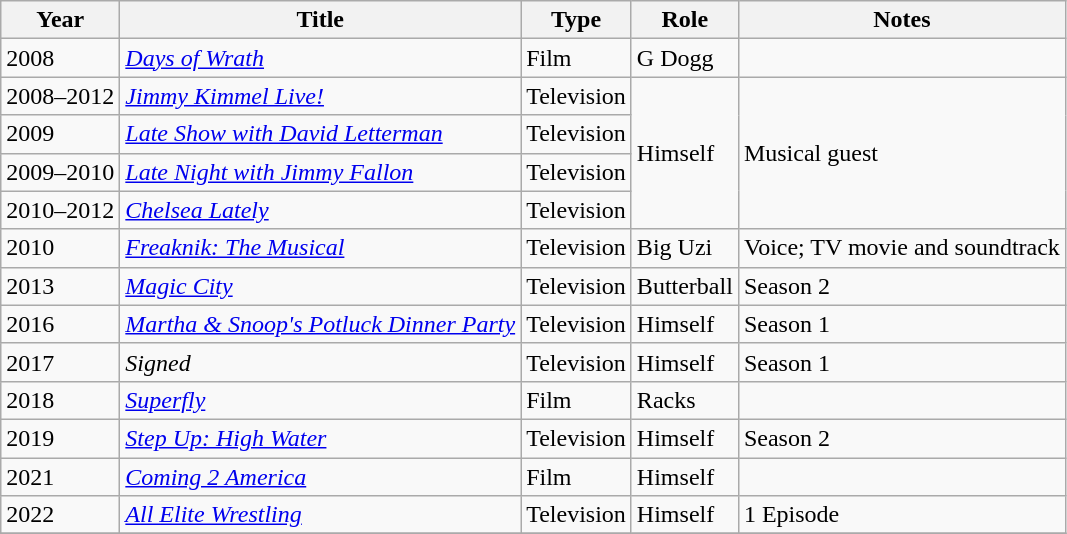<table class="wikitable sortable">
<tr>
<th>Year</th>
<th>Title</th>
<th>Type</th>
<th>Role</th>
<th>Notes</th>
</tr>
<tr>
<td>2008</td>
<td><em><a href='#'>Days of Wrath</a></em></td>
<td>Film</td>
<td>G Dogg</td>
<td></td>
</tr>
<tr>
<td>2008–2012</td>
<td><em><a href='#'>Jimmy Kimmel Live!</a></em></td>
<td>Television</td>
<td rowspan="4">Himself</td>
<td rowspan="4">Musical guest</td>
</tr>
<tr>
<td>2009</td>
<td><em><a href='#'>Late Show with David Letterman</a></em></td>
<td>Television</td>
</tr>
<tr>
<td>2009–2010</td>
<td><em><a href='#'>Late Night with Jimmy Fallon</a></em></td>
<td>Television</td>
</tr>
<tr>
<td>2010–2012</td>
<td><em><a href='#'>Chelsea Lately</a></em></td>
<td>Television</td>
</tr>
<tr>
<td>2010</td>
<td><em><a href='#'>Freaknik: The Musical</a></em></td>
<td>Television</td>
<td>Big Uzi</td>
<td>Voice; TV movie and soundtrack</td>
</tr>
<tr>
<td>2013</td>
<td><em><a href='#'>Magic City</a></em></td>
<td>Television</td>
<td>Butterball</td>
<td>Season 2</td>
</tr>
<tr>
<td>2016</td>
<td><em><a href='#'>Martha & Snoop's Potluck Dinner Party</a></em></td>
<td>Television</td>
<td>Himself</td>
<td>Season 1</td>
</tr>
<tr>
<td>2017</td>
<td><em>Signed</em></td>
<td>Television</td>
<td>Himself</td>
<td>Season 1</td>
</tr>
<tr>
<td>2018</td>
<td><em><a href='#'>Superfly</a></em></td>
<td>Film</td>
<td>Racks</td>
<td></td>
</tr>
<tr>
<td>2019</td>
<td><em><a href='#'>Step Up: High Water</a></em></td>
<td>Television</td>
<td>Himself</td>
<td>Season 2</td>
</tr>
<tr>
<td>2021</td>
<td><em><a href='#'>Coming 2 America</a></em></td>
<td>Film</td>
<td>Himself</td>
<td></td>
</tr>
<tr>
<td>2022</td>
<td><em><a href='#'>All Elite Wrestling</a></em></td>
<td>Television</td>
<td>Himself</td>
<td>1 Episode</td>
</tr>
<tr>
</tr>
</table>
